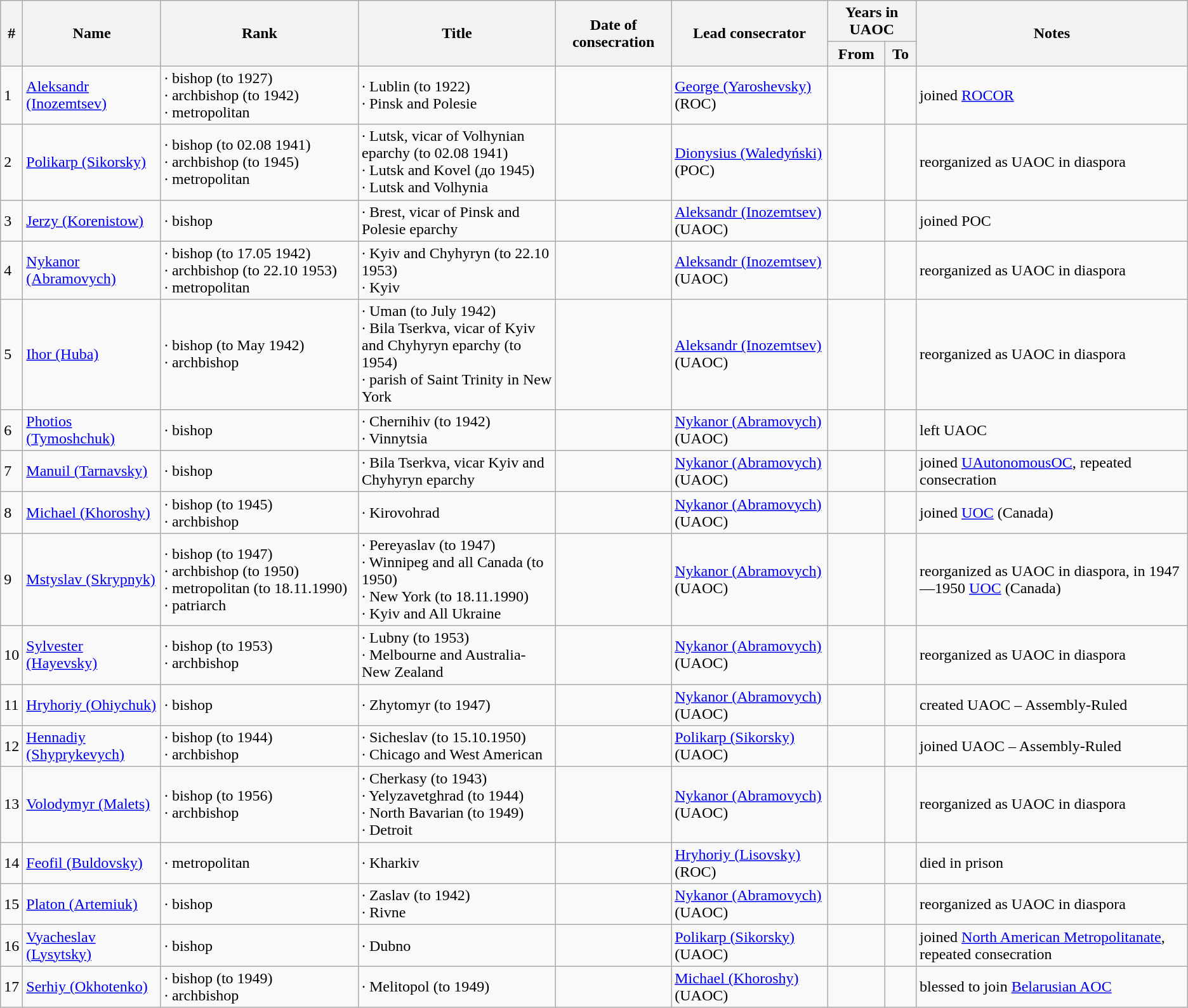<table class="wikitable">
<tr>
<th rowspan=2>#</th>
<th rowspan=2>Name</th>
<th rowspan=2 width=200>Rank</th>
<th rowspan=2 width=200>Title</th>
<th rowspan=2>Date of consecration</th>
<th rowspan=2>Lead consecrator</th>
<th colspan=2>Years in UAOC</th>
<th rowspan=2>Notes</th>
</tr>
<tr>
<th>From</th>
<th>To</th>
</tr>
<tr>
<td>1</td>
<td><a href='#'>Aleksandr (Inozemtsev)</a></td>
<td>· bishop (to 1927)<br>· archbishop (to 1942)<br>· metropolitan</td>
<td>· Lublin (to 1922)<br>· Pinsk and Polesie</td>
<td></td>
<td><a href='#'>George (Yaroshevsky)</a> (ROC)</td>
<td></td>
<td></td>
<td>joined <a href='#'>ROCOR</a></td>
</tr>
<tr>
<td>2</td>
<td><a href='#'>Polikarp (Sikorsky)</a></td>
<td>· bishop (to 02.08 1941)<br>· archbishop (to 1945)<br>· metropolitan</td>
<td>· Lutsk, vicar of Volhynian eparchy (to 02.08 1941)<br>· Lutsk and Kovel (до 1945)<br>· Lutsk and Volhynia</td>
<td></td>
<td><a href='#'>Dionysius (Waledyński)</a> (POC)</td>
<td></td>
<td></td>
<td>reorganized as UAOC in diaspora</td>
</tr>
<tr>
<td>3</td>
<td><a href='#'>Jerzy (Korenistow)</a></td>
<td>· bishop</td>
<td>· Brest, vicar of Pinsk and Polesie eparchy</td>
<td></td>
<td><a href='#'>Aleksandr (Inozemtsev)</a> (UAOC)</td>
<td></td>
<td></td>
<td>joined POC</td>
</tr>
<tr>
<td>4</td>
<td><a href='#'>Nykanor (Abramovych)</a></td>
<td>· bishop (to 17.05 1942)<br>· archbishop (to 22.10 1953)<br>· metropolitan</td>
<td>· Kyiv and Chyhyryn (to 22.10 1953)<br>· Kyiv</td>
<td></td>
<td><a href='#'>Aleksandr (Inozemtsev)</a> (UAOC)</td>
<td></td>
<td></td>
<td>reorganized as UAOC in diaspora</td>
</tr>
<tr>
<td>5</td>
<td><a href='#'>Ihor (Huba)</a></td>
<td>· bishop (to May 1942)<br>· archbishop</td>
<td>· Uman (to July 1942)<br>· Bila Tserkva, vicar of Kyiv and Chyhyryn eparchy (to 1954)<br>· parish of Saint Trinity in New York</td>
<td></td>
<td><a href='#'>Aleksandr (Inozemtsev)</a> (UAOC)</td>
<td></td>
<td></td>
<td>reorganized as UAOC in diaspora</td>
</tr>
<tr>
<td>6</td>
<td><a href='#'>Photios (Tymoshchuk)</a></td>
<td>· bishop</td>
<td>· Chernihiv (to 1942)<br>· Vinnytsia</td>
<td></td>
<td><a href='#'>Nykanor (Abramovych)</a> (UAOC)</td>
<td></td>
<td></td>
<td>left UAOC</td>
</tr>
<tr>
<td>7</td>
<td><a href='#'>Manuil (Tarnavsky)</a></td>
<td>· bishop</td>
<td>· Bila Tserkva, vicar Kyiv and Chyhyryn eparchy</td>
<td></td>
<td><a href='#'>Nykanor (Abramovych)</a> (UAOC)</td>
<td></td>
<td></td>
<td>joined <a href='#'>UAutonomousOC</a>, repeated consecration</td>
</tr>
<tr>
<td>8</td>
<td><a href='#'>Michael (Khoroshy)</a></td>
<td>· bishop (to 1945)<br>· archbishop</td>
<td>· Kirovohrad</td>
<td></td>
<td><a href='#'>Nykanor (Abramovych)</a> (UAOC)</td>
<td></td>
<td></td>
<td>joined <a href='#'>UOC</a> (Canada)</td>
</tr>
<tr>
<td>9</td>
<td><a href='#'>Mstyslav (Skrypnyk)</a></td>
<td>· bishop (to 1947)<br>· archbishop (to 1950)<br>· metropolitan (to 18.11.1990)<br>· patriarch</td>
<td>· Pereyaslav (to 1947)<br>· Winnipeg and all Canada (to 1950)<br>· New York (to 18.11.1990)<br>· Kyiv and All Ukraine</td>
<td></td>
<td><a href='#'>Nykanor (Abramovych)</a> (UAOC)</td>
<td></td>
<td></td>
<td>reorganized as UAOC in diaspora, in 1947—1950 <a href='#'>UOC</a> (Canada)</td>
</tr>
<tr>
<td>10</td>
<td><a href='#'>Sylvester (Hayevsky)</a></td>
<td>· bishop (to 1953)<br>· archbishop</td>
<td>· Lubny (to 1953)<br>· Melbourne and Australia-New Zealand</td>
<td></td>
<td><a href='#'>Nykanor (Abramovych)</a> (UAOC)</td>
<td></td>
<td></td>
<td>reorganized as UAOC in diaspora</td>
</tr>
<tr>
<td>11</td>
<td><a href='#'>Hryhoriy (Ohiychuk)</a></td>
<td>· bishop</td>
<td>· Zhytomyr (to 1947)</td>
<td></td>
<td><a href='#'>Nykanor (Abramovych)</a> (UAOC)</td>
<td></td>
<td></td>
<td>created UAOC – Assembly-Ruled</td>
</tr>
<tr>
<td>12</td>
<td><a href='#'>Hennadiy (Shyprykevych)</a></td>
<td>· bishop (to 1944)<br>· archbishop</td>
<td>· Sicheslav (to 15.10.1950)<br>· Chicago and West American</td>
<td></td>
<td><a href='#'>Polikarp (Sikorsky)</a> (UAOC)</td>
<td></td>
<td></td>
<td>joined UAOC – Assembly-Ruled</td>
</tr>
<tr>
<td>13</td>
<td><a href='#'>Volodymyr (Malets)</a></td>
<td>· bishop (to 1956)<br>· archbishop</td>
<td>· Cherkasy (to 1943)<br>· Yelyzavetghrad (to 1944)<br>· North Bavarian (to 1949)<br>· Detroit</td>
<td></td>
<td><a href='#'>Nykanor (Abramovych)</a> (UAOC)</td>
<td></td>
<td></td>
<td>reorganized as UAOC in diaspora</td>
</tr>
<tr>
<td>14</td>
<td><a href='#'>Feofil (Buldovsky)</a></td>
<td>· metropolitan</td>
<td>· Kharkiv</td>
<td></td>
<td><a href='#'>Hryhoriy (Lisovsky)</a> (ROC)</td>
<td></td>
<td></td>
<td>died in prison</td>
</tr>
<tr>
<td>15</td>
<td><a href='#'>Platon (Artemiuk)</a></td>
<td>· bishop</td>
<td>· Zaslav (to 1942)<br>· Rivne</td>
<td></td>
<td><a href='#'>Nykanor (Abramovych)</a> (UAOC)</td>
<td></td>
<td></td>
<td>reorganized as UAOC in diaspora</td>
</tr>
<tr>
<td>16</td>
<td><a href='#'>Vyacheslav (Lysytsky)</a></td>
<td>· bishop</td>
<td>· Dubno</td>
<td></td>
<td><a href='#'>Polikarp (Sikorsky)</a> (UAOC)</td>
<td></td>
<td></td>
<td>joined <a href='#'>North American Metropolitanate</a>, repeated consecration</td>
</tr>
<tr>
<td>17</td>
<td><a href='#'>Serhiy (Okhotenko)</a></td>
<td>· bishop (to 1949)<br>· archbishop</td>
<td>· Melitopol (to 1949)</td>
<td></td>
<td><a href='#'>Michael (Khoroshy)</a> (UAOC)</td>
<td></td>
<td></td>
<td>blessed to join <a href='#'>Belarusian AOC</a></td>
</tr>
</table>
